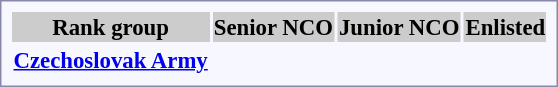<table style="border:1px solid #8888aa; background-color:#f7f8ff; padding:5px; font-size:95%; margin: 0px 12px 12px 0px;">
<tr style="background-color:#CCCCCC; text-align:center;">
<th>Rank group</th>
<th colspan=6>Senior NCO</th>
<th colspan=6>Junior NCO</th>
<th colspan=6>Enlisted</th>
</tr>
<tr style="text-align:center;">
<td rowspan=2><strong> <a href='#'>Czechoslovak Army</a></strong></td>
<td colspan=2></td>
<td colspan=2></td>
<td colspan=2></td>
<td colspan=2></td>
<td colspan=2></td>
<td colspan=2></td>
<td colspan=2></td>
<td></td>
</tr>
<tr style="text-align:center;">
<td colspan=2></td>
<td colspan=2></td>
<td colspan=2></td>
<td colspan=2></td>
<td colspan=2></td>
<td colspan=2></td>
<td colspan=2></td>
<td colspan=2></td>
</tr>
</table>
